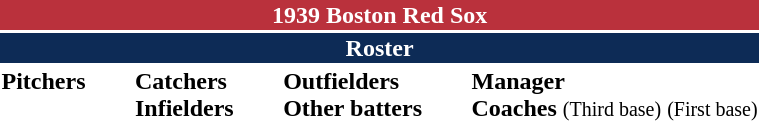<table class="toccolours" style="text-align: left;">
<tr>
<th colspan="10" style="background-color: #ba313c; color: white; text-align: center;">1939 Boston Red Sox</th>
</tr>
<tr>
<td colspan="10" style="background-color: #0d2b56; color: white; text-align: center;"><strong>Roster</strong></td>
</tr>
<tr>
<td valign="top"><strong>Pitchers</strong><br>












</td>
<td width="25px"></td>
<td valign="top"><strong>Catchers</strong><br>


<strong>Infielders</strong>






</td>
<td width="25px"></td>
<td valign="top"><strong>Outfielders</strong><br>



<strong>Other batters</strong>
</td>
<td width="25px"></td>
<td valign="top"><strong>Manager</strong><br>
<strong>Coaches</strong>

 <small>(Third base)</small>
 <small>(First base)</small></td>
</tr>
<tr>
</tr>
</table>
